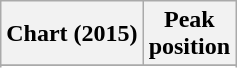<table class="wikitable sortable plainrowheaders" style="text-align:center">
<tr>
<th>Chart (2015)</th>
<th>Peak<br>position</th>
</tr>
<tr>
</tr>
<tr>
</tr>
<tr>
</tr>
<tr>
</tr>
<tr>
</tr>
</table>
